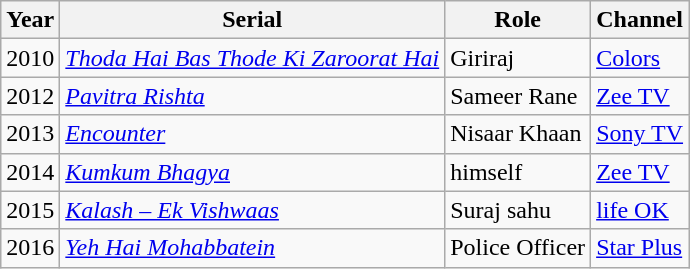<table class="wikitable">
<tr>
<th>Year</th>
<th>Serial</th>
<th>Role</th>
<th>Channel</th>
</tr>
<tr>
<td>2010</td>
<td><em><a href='#'>Thoda Hai Bas Thode Ki Zaroorat Hai</a></em></td>
<td>Giriraj</td>
<td><a href='#'>Colors</a></td>
</tr>
<tr>
<td>2012</td>
<td><em><a href='#'>Pavitra Rishta</a></em></td>
<td>Sameer Rane</td>
<td><a href='#'>Zee TV</a></td>
</tr>
<tr>
<td>2013</td>
<td><em><a href='#'>Encounter</a></em></td>
<td>Nisaar Khaan</td>
<td><a href='#'>Sony TV</a></td>
</tr>
<tr>
<td>2014</td>
<td><em><a href='#'>Kumkum Bhagya</a></em></td>
<td>himself</td>
<td><a href='#'>Zee TV</a></td>
</tr>
<tr>
<td>2015</td>
<td><em><a href='#'>Kalash – Ek Vishwaas</a></em></td>
<td>Suraj sahu</td>
<td><a href='#'>life OK</a></td>
</tr>
<tr>
<td>2016</td>
<td><em><a href='#'>Yeh Hai Mohabbatein</a></em></td>
<td>Police Officer</td>
<td><a href='#'>Star Plus</a></td>
</tr>
</table>
